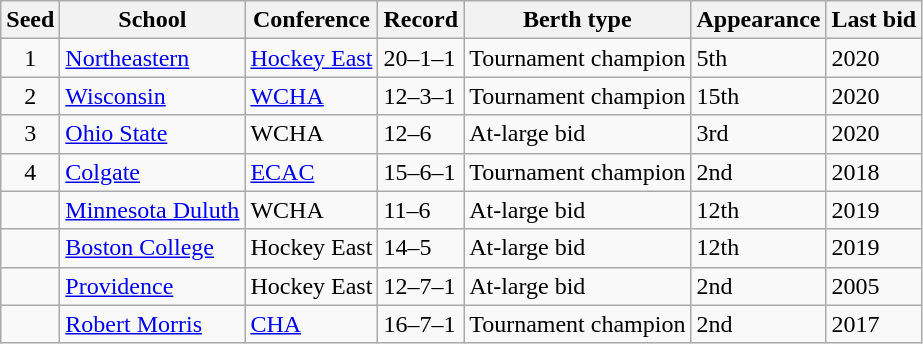<table class="wikitable">
<tr>
<th>Seed</th>
<th>School</th>
<th>Conference</th>
<th>Record</th>
<th>Berth type</th>
<th>Appearance</th>
<th>Last bid</th>
</tr>
<tr>
<td align="center">1</td>
<td><a href='#'>Northeastern</a></td>
<td><a href='#'>Hockey East</a></td>
<td>20–1–1</td>
<td>Tournament champion</td>
<td>5th</td>
<td>2020</td>
</tr>
<tr>
<td align="center">2</td>
<td><a href='#'>Wisconsin</a></td>
<td><a href='#'>WCHA</a></td>
<td>12–3–1</td>
<td>Tournament champion</td>
<td>15th</td>
<td>2020</td>
</tr>
<tr>
<td align="center">3</td>
<td><a href='#'>Ohio State</a></td>
<td>WCHA</td>
<td>12–6</td>
<td>At-large bid</td>
<td>3rd</td>
<td>2020</td>
</tr>
<tr>
<td align="center">4</td>
<td><a href='#'>Colgate</a></td>
<td><a href='#'>ECAC</a></td>
<td>15–6–1</td>
<td>Tournament champion</td>
<td>2nd</td>
<td>2018</td>
</tr>
<tr>
<td></td>
<td><a href='#'>Minnesota Duluth</a></td>
<td>WCHA</td>
<td>11–6</td>
<td>At-large bid</td>
<td>12th</td>
<td>2019</td>
</tr>
<tr>
<td></td>
<td><a href='#'>Boston College</a></td>
<td>Hockey East</td>
<td>14–5</td>
<td>At-large bid</td>
<td>12th</td>
<td>2019</td>
</tr>
<tr>
<td></td>
<td><a href='#'>Providence</a></td>
<td>Hockey East</td>
<td>12–7–1</td>
<td>At-large bid</td>
<td>2nd</td>
<td>2005</td>
</tr>
<tr>
<td></td>
<td><a href='#'>Robert Morris</a></td>
<td><a href='#'>CHA</a></td>
<td>16–7–1</td>
<td>Tournament champion</td>
<td>2nd</td>
<td>2017</td>
</tr>
</table>
